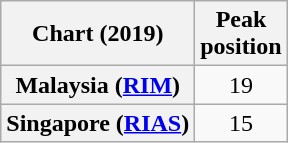<table class="wikitable sortable plainrowheaders" style="text-align:center;">
<tr>
<th>Chart (2019)</th>
<th>Peak<br>position</th>
</tr>
<tr>
<th scope="row">Malaysia (<a href='#'>RIM</a>)</th>
<td>19</td>
</tr>
<tr>
<th scope="row">Singapore (<a href='#'>RIAS</a>)</th>
<td>15</td>
</tr>
</table>
